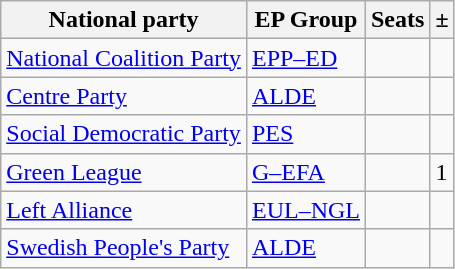<table class="wikitable">
<tr>
<th>National party</th>
<th>EP Group</th>
<th>Seats</th>
<th>±</th>
</tr>
<tr>
<td> <a href='#'>National Coalition Party</a></td>
<td> <a href='#'>EPP–ED</a></td>
<td></td>
<td></td>
</tr>
<tr>
<td> <a href='#'>Centre Party</a></td>
<td> <a href='#'>ALDE</a></td>
<td></td>
<td></td>
</tr>
<tr>
<td> <a href='#'>Social Democratic Party</a></td>
<td> <a href='#'>PES</a></td>
<td></td>
<td></td>
</tr>
<tr>
<td> <a href='#'>Green League</a></td>
<td> <a href='#'>G–EFA</a></td>
<td></td>
<td> 1</td>
</tr>
<tr>
<td> <a href='#'>Left Alliance</a></td>
<td> <a href='#'>EUL–NGL</a></td>
<td></td>
<td></td>
</tr>
<tr>
<td> <a href='#'>Swedish People's Party</a></td>
<td> <a href='#'>ALDE</a></td>
<td></td>
<td></td>
</tr>
</table>
